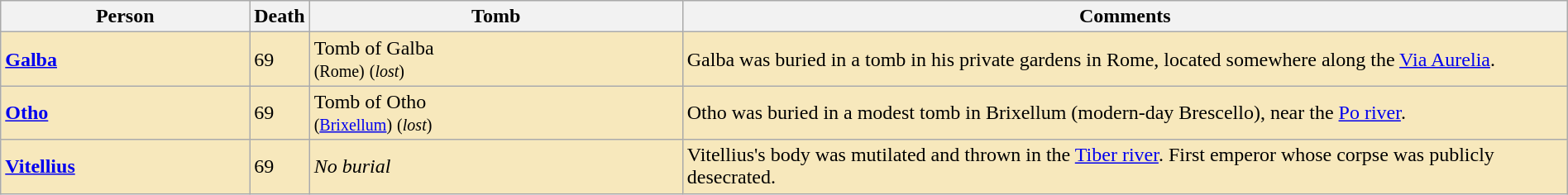<table class="wikitable plainrowheaders" style="width:100%;">
<tr>
<th scope="col" width="16%">Person</th>
<th scope="col" width="3%">Death</th>
<th scope="col" width="24%">Tomb</th>
<th scope="col" width="57%">Comments</th>
</tr>
<tr style="background:#f7e8bc;">
<td><strong><a href='#'>Galba</a></strong></td>
<td>69</td>
<td>Tomb of Galba<em></em><br><small>(Rome)</small> <small>(<em>lost</em>)</small></td>
<td>Galba was buried in a tomb in his private gardens<em></em> in Rome,<em></em> located somewhere along the <a href='#'>Via Aurelia</a>.<em></em></td>
</tr>
<tr style="background:#f7e8bc;">
<td><strong><a href='#'>Otho</a></strong></td>
<td>69</td>
<td>Tomb of Otho<em></em><br><small>(<a href='#'>Brixellum</a>)</small> <small>(<em>lost</em>)</small></td>
<td>Otho was buried in a modest tomb in Brixellum (modern-day Brescello), near the <a href='#'>Po river</a>.<em></em></td>
</tr>
<tr style="background:#f7e8bc;">
<td><strong><a href='#'>Vitellius</a></strong></td>
<td>69</td>
<td><em>No burial</em></td>
<td>Vitellius's body was mutilated and thrown in the <a href='#'>Tiber river</a>. First emperor whose corpse was publicly desecrated.</td>
</tr>
</table>
